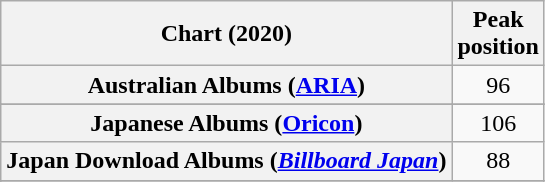<table class="wikitable sortable plainrowheaders" style="text-align:center">
<tr>
<th scope="col">Chart (2020)</th>
<th scope="col">Peak<br>position</th>
</tr>
<tr>
<th scope="row">Australian Albums (<a href='#'>ARIA</a>)</th>
<td>96</td>
</tr>
<tr>
</tr>
<tr>
<th scope="row">Japanese Albums (<a href='#'>Oricon</a>)</th>
<td>106</td>
</tr>
<tr>
<th scope="row">Japan Download Albums (<em><a href='#'>Billboard Japan</a></em>)</th>
<td>88</td>
</tr>
<tr>
</tr>
<tr>
</tr>
<tr>
</tr>
<tr>
</tr>
<tr>
</tr>
<tr>
</tr>
<tr>
</tr>
</table>
